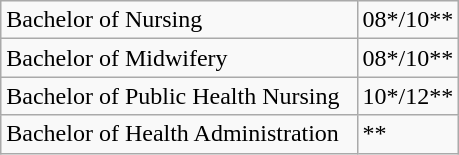<table class="wikitable">
<tr>
<td>Bachelor of Nursing</td>
<td>08*/10**</td>
</tr>
<tr>
<td>Bachelor of Midwifery</td>
<td>08*/10**</td>
</tr>
<tr>
<td>Bachelor of Public Health Nursing  </td>
<td>10*/12**</td>
</tr>
<tr>
<td>Bachelor of Health Administration</td>
<td>**</td>
</tr>
</table>
